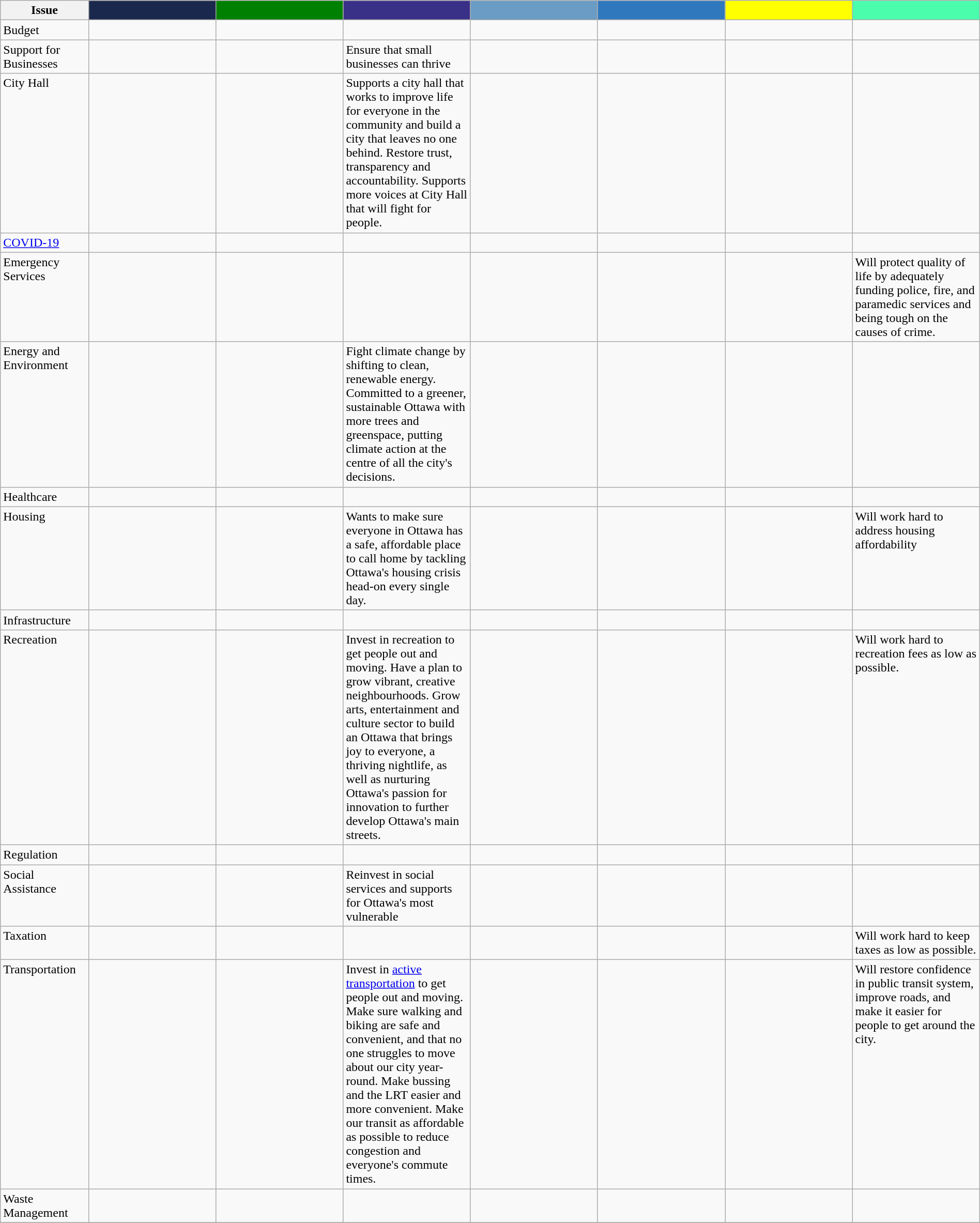<table class="wikitable mw-collapsible mw-collapsed" style="width:100%;">
<tr>
<th>Issue</th>
<th width="13%" style="background:#1A284D;" align="center"><a href='#'></a></th>
<th width="13%" style="background:#008000;" align="center"><a href='#'></a></th>
<th width="13%" style="background:#393088;" align="center"><a href='#'></a></th>
<th width="13%" style="background:#6A9CC5;" align="center"><a href='#'></a></th>
<th width="13%" style="background:#3078BE;" align="center"><a href='#'></a></th>
<th width="13%" style="background:#FFFF00;" align="center"><a href='#'></a></th>
<th width="13%" style="background:#49FDAD;" align="center"><a href='#'></a></th>
</tr>
<tr style="vertical-align:top">
<td>Budget</td>
<td></td>
<td></td>
<td></td>
<td></td>
<td></td>
<td></td>
<td></td>
</tr>
<tr style="vertical-align:top">
<td>Support for Businesses</td>
<td></td>
<td></td>
<td>Ensure that small businesses can thrive</td>
<td></td>
<td></td>
<td></td>
<td></td>
</tr>
<tr style="vertical-align:top">
<td>City Hall</td>
<td></td>
<td></td>
<td>Supports a city hall that works to improve life for everyone in the community and build a city that leaves no one behind. Restore trust, transparency and accountability. Supports more voices at City Hall that will fight for people.</td>
<td></td>
<td></td>
<td></td>
<td></td>
</tr>
<tr style="vertical-align:top">
<td><a href='#'>COVID-19</a></td>
<td></td>
<td></td>
<td></td>
<td></td>
<td></td>
<td></td>
<td></td>
</tr>
<tr style="vertical-align:top">
<td>Emergency Services</td>
<td></td>
<td></td>
<td></td>
<td></td>
<td></td>
<td></td>
<td>Will protect quality of life by adequately funding police, fire, and paramedic services and being tough on the causes of crime.</td>
</tr>
<tr style="vertical-align:top">
<td>Energy and Environment</td>
<td></td>
<td></td>
<td>Fight climate change by shifting to clean, renewable energy. Committed to a greener, sustainable Ottawa with more trees and greenspace, putting climate action at the centre of all the city's decisions.</td>
<td></td>
<td></td>
<td></td>
<td></td>
</tr>
<tr style="vertical-align:top">
<td>Healthcare</td>
<td></td>
<td></td>
<td></td>
<td></td>
<td></td>
<td></td>
<td></td>
</tr>
<tr style="vertical-align:top">
<td>Housing</td>
<td></td>
<td></td>
<td>Wants to make sure everyone in Ottawa has a safe, affordable place to call home by tackling Ottawa's housing crisis head-on every single day.</td>
<td></td>
<td></td>
<td></td>
<td>Will work hard to address housing affordability</td>
</tr>
<tr style="vertical-align:top">
<td>Infrastructure</td>
<td></td>
<td></td>
<td></td>
<td></td>
<td></td>
<td></td>
<td></td>
</tr>
<tr style="vertical-align:top">
<td>Recreation</td>
<td></td>
<td></td>
<td>Invest in recreation to get people out and moving. Have a plan to grow vibrant, creative neighbourhoods. Grow arts, entertainment and culture sector to build an Ottawa that brings joy to everyone, a thriving nightlife, as well as nurturing Ottawa's passion for innovation to further develop Ottawa's main streets.</td>
<td></td>
<td></td>
<td></td>
<td>Will work hard to recreation fees as low as possible.</td>
</tr>
<tr style="vertical-align:top">
<td>Regulation</td>
<td></td>
<td></td>
<td></td>
<td></td>
<td></td>
<td></td>
<td></td>
</tr>
<tr style="vertical-align:top">
<td>Social Assistance</td>
<td></td>
<td></td>
<td>Reinvest in social services and supports for Ottawa's most vulnerable</td>
<td></td>
<td></td>
<td></td>
<td></td>
</tr>
<tr style="vertical-align:top">
<td>Taxation</td>
<td></td>
<td></td>
<td></td>
<td></td>
<td></td>
<td></td>
<td>Will work hard to keep taxes as low as possible.</td>
</tr>
<tr style="vertical-align:top">
<td>Transportation</td>
<td></td>
<td></td>
<td>Invest in <a href='#'>active transportation</a> to get people out and moving. Make sure walking and biking are safe and convenient, and that no one struggles to move about our city year-round. Make bussing and the LRT easier and more convenient. Make our transit as affordable as possible to reduce congestion and everyone's commute times.</td>
<td></td>
<td></td>
<td></td>
<td>Will restore confidence in public transit system, improve roads, and make it easier for people to get around the city.</td>
</tr>
<tr style="vertical-align:top">
<td>Waste Management</td>
<td></td>
<td></td>
<td></td>
<td></td>
<td></td>
<td></td>
<td></td>
</tr>
<tr style="vertical-align:top">
</tr>
</table>
